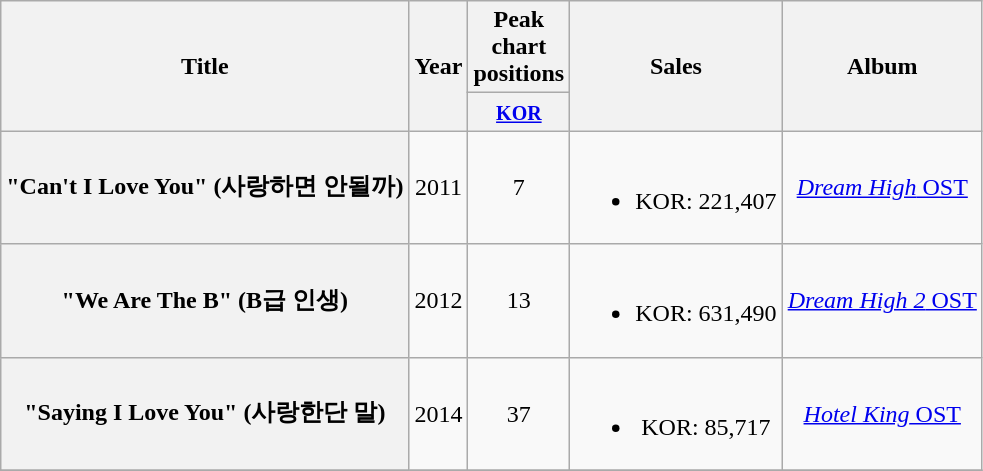<table class="wikitable plainrowheaders" style="text-align:center;">
<tr>
<th rowspan="2" scope="col">Title</th>
<th rowspan="2" scope="col">Year</th>
<th colspan="1" scope="col">Peak chart positions</th>
<th rowspan="2" scope="col">Sales</th>
<th rowspan="2" scope="col">Album</th>
</tr>
<tr>
<th style="width:3em;"><small><a href='#'>KOR</a></small><br></th>
</tr>
<tr>
<th scope="row">"Can't I Love You" (사랑하면 안될까) </th>
<td>2011</td>
<td>7</td>
<td><br><ul><li>KOR: 221,407</li></ul></td>
<td><a href='#'><em>Dream High</em> OST</a></td>
</tr>
<tr>
<th scope="row">"We Are The B" (B급 인생) </th>
<td>2012</td>
<td>13</td>
<td><br><ul><li>KOR: 631,490</li></ul></td>
<td><a href='#'><em>Dream High 2</em> OST</a></td>
</tr>
<tr>
<th scope="row">"Saying I Love You" (사랑한단 말) </th>
<td>2014</td>
<td>37</td>
<td><br><ul><li>KOR: 85,717</li></ul></td>
<td><a href='#'><em>Hotel King</em> OST</a></td>
</tr>
<tr>
</tr>
</table>
